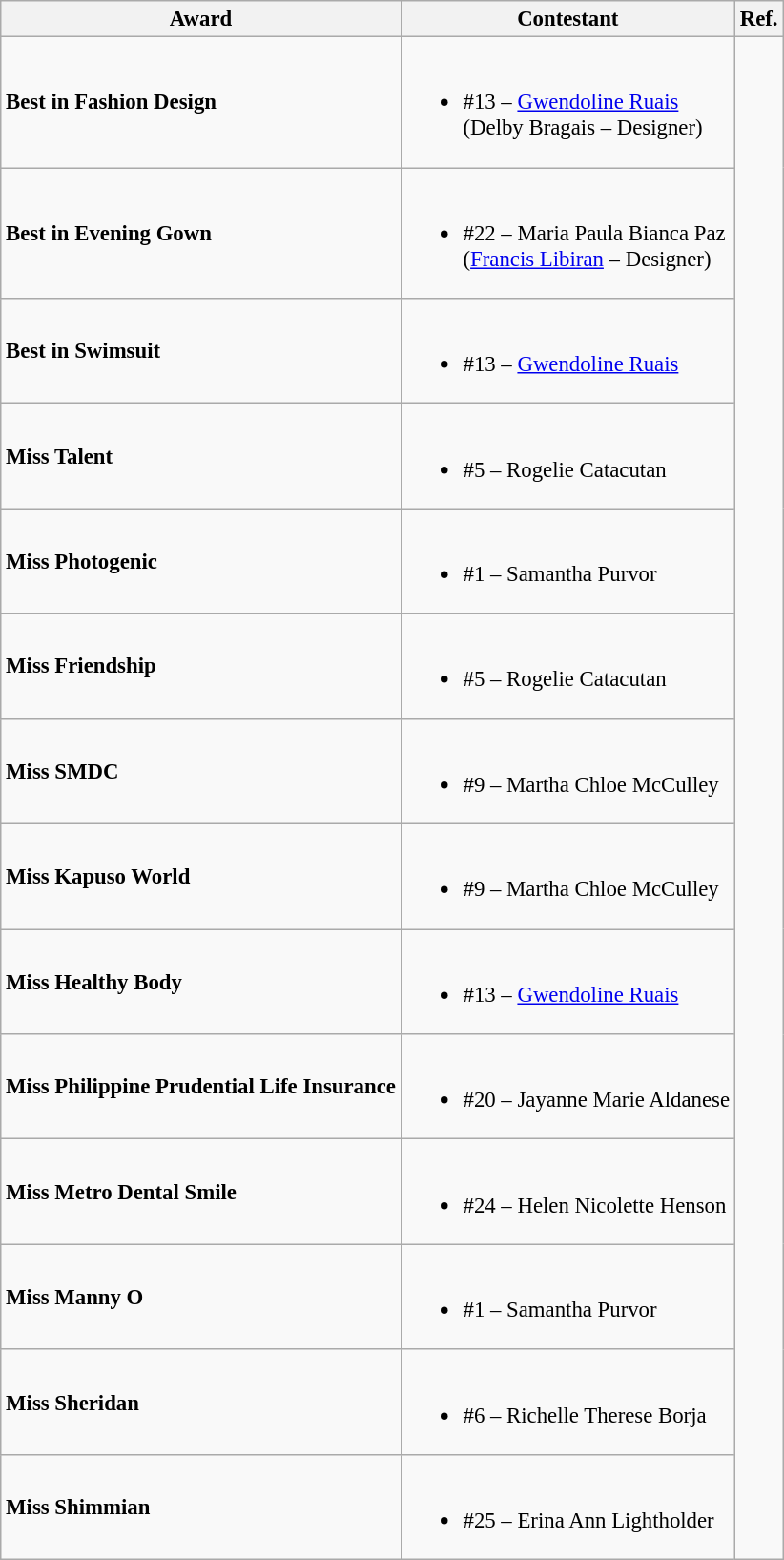<table class="wikitable sortable" style="font-size: 95%;">
<tr>
<th>Award</th>
<th>Contestant</th>
<th>Ref.</th>
</tr>
<tr>
<td><strong>Best in Fashion Design</strong></td>
<td><br><ul><li>#13 – <a href='#'>Gwendoline  Ruais</a><br>(Delby Bragais – Designer)</li></ul></td>
<td rowspan="14"></td>
</tr>
<tr>
<td><strong>Best in Evening Gown</strong></td>
<td><br><ul><li>#22 – Maria Paula Bianca Paz<br>(<a href='#'>Francis Libiran</a> – Designer)</li></ul></td>
</tr>
<tr>
<td><strong>Best in Swimsuit</strong></td>
<td><br><ul><li>#13 – <a href='#'>Gwendoline Ruais</a></li></ul></td>
</tr>
<tr>
<td><strong>Miss Talent</strong></td>
<td><br><ul><li>#5 – Rogelie Catacutan</li></ul></td>
</tr>
<tr>
<td><strong>Miss Photogenic</strong></td>
<td><br><ul><li>#1 – Samantha Purvor</li></ul></td>
</tr>
<tr>
<td><strong>Miss Friendship</strong></td>
<td><br><ul><li>#5 – Rogelie Catacutan</li></ul></td>
</tr>
<tr>
<td><strong>Miss SMDC</strong></td>
<td><br><ul><li>#9 – Martha Chloe McCulley</li></ul></td>
</tr>
<tr>
<td><strong>Miss Kapuso World</strong></td>
<td><br><ul><li>#9 – Martha Chloe McCulley</li></ul></td>
</tr>
<tr>
<td><strong>Miss Healthy Body</strong></td>
<td><br><ul><li>#13 – <a href='#'>Gwendoline Ruais</a></li></ul></td>
</tr>
<tr>
<td><strong>Miss Philippine Prudential Life Insurance</strong></td>
<td><br><ul><li>#20 – Jayanne Marie Aldanese</li></ul></td>
</tr>
<tr>
<td><strong>Miss Metro Dental Smile</strong></td>
<td><br><ul><li>#24 – Helen Nicolette Henson</li></ul></td>
</tr>
<tr>
<td><strong>Miss Manny O</strong></td>
<td><br><ul><li>#1 – Samantha Purvor</li></ul></td>
</tr>
<tr>
<td><strong>Miss Sheridan</strong></td>
<td><br><ul><li>#6 – Richelle Therese Borja</li></ul></td>
</tr>
<tr>
<td><strong>Miss Shimmian</strong></td>
<td><br><ul><li>#25 – Erina Ann Lightholder</li></ul></td>
</tr>
</table>
